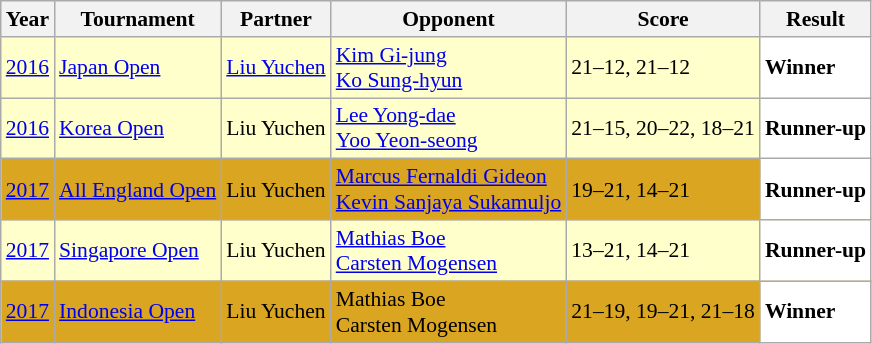<table class="sortable wikitable" style="font-size: 90%;">
<tr>
<th>Year</th>
<th>Tournament</th>
<th>Partner</th>
<th>Opponent</th>
<th>Score</th>
<th>Result</th>
</tr>
<tr style="background:#FFFFCC">
<td align="center"><a href='#'>2016</a></td>
<td align="left"><a href='#'>Japan Open</a></td>
<td align="left"> <a href='#'>Liu Yuchen</a></td>
<td align="left"> <a href='#'>Kim Gi-jung</a><br> <a href='#'>Ko Sung-hyun</a></td>
<td align="left">21–12, 21–12</td>
<td style="text-align:left; background:white"> <strong>Winner</strong></td>
</tr>
<tr style="background:#FFFFCC">
<td align="center"><a href='#'>2016</a></td>
<td align="left"><a href='#'>Korea Open</a></td>
<td align="left"> Liu Yuchen</td>
<td align="left"> <a href='#'>Lee Yong-dae</a><br> <a href='#'>Yoo Yeon-seong</a></td>
<td align="left">21–15, 20–22, 18–21</td>
<td style="text-align:left; background:white"> <strong>Runner-up</strong></td>
</tr>
<tr style="background:#DAA520">
<td align="center"><a href='#'>2017</a></td>
<td align="left"><a href='#'>All England Open</a></td>
<td align="left"> Liu Yuchen</td>
<td align="left"> <a href='#'>Marcus Fernaldi Gideon</a><br> <a href='#'>Kevin Sanjaya Sukamuljo</a></td>
<td align="left">19–21, 14–21</td>
<td style="text-align:left; background:white"> <strong>Runner-up</strong></td>
</tr>
<tr style="background:#FFFFCC">
<td align="center"><a href='#'>2017</a></td>
<td align="left"><a href='#'>Singapore Open</a></td>
<td align="left"> Liu Yuchen</td>
<td align="left"> <a href='#'>Mathias Boe</a><br> <a href='#'>Carsten Mogensen</a></td>
<td align="left">13–21, 14–21</td>
<td style="text-align:left; background:white"> <strong>Runner-up</strong></td>
</tr>
<tr style="background:#DAA520">
<td align="center"><a href='#'>2017</a></td>
<td align="left"><a href='#'>Indonesia Open</a></td>
<td align="left"> Liu Yuchen</td>
<td align="left"> Mathias Boe<br> Carsten Mogensen</td>
<td align="left">21–19, 19–21, 21–18</td>
<td style="text-align:left; background:white"> <strong>Winner</strong></td>
</tr>
</table>
